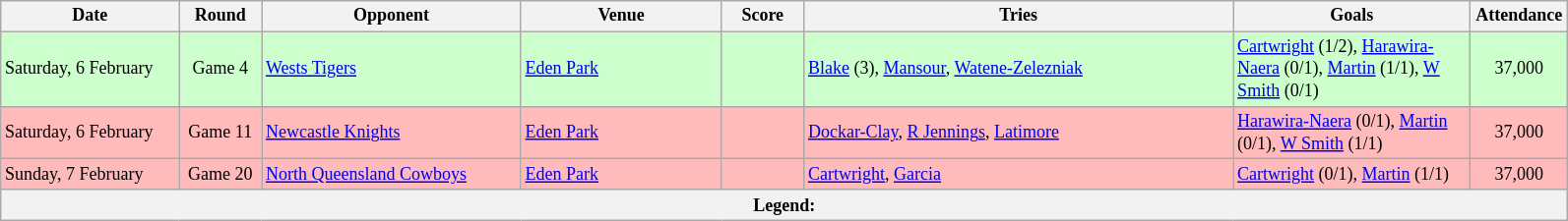<table style="font-size:75%;" class="wikitable">
<tr>
<th width="115">Date</th>
<th width="50">Round</th>
<th width="170">Opponent</th>
<th width="130">Venue</th>
<th width="50">Score</th>
<th width="285">Tries</th>
<th width="155">Goals</th>
<th width="60">Attendance</th>
</tr>
<tr bgcolor="#CCFFCC">
<td>Saturday, 6 February</td>
<td style="text-align:center;">Game 4</td>
<td> <a href='#'>Wests Tigers</a></td>
<td><a href='#'>Eden Park</a></td>
<td style="text-align:center;"></td>
<td><a href='#'>Blake</a> (3), <a href='#'>Mansour</a>, <a href='#'>Watene-Zelezniak</a></td>
<td><a href='#'>Cartwright</a> (1/2), <a href='#'>Harawira-Naera</a> (0/1), <a href='#'>Martin</a> (1/1), <a href='#'>W Smith</a> (0/1)</td>
<td style="text-align:center;">37,000</td>
</tr>
<tr bgcolor="#FFBBBB">
<td>Saturday, 6 February</td>
<td style="text-align:center;">Game 11</td>
<td> <a href='#'>Newcastle Knights</a></td>
<td><a href='#'>Eden Park</a></td>
<td style="text-align:center;"></td>
<td><a href='#'>Dockar-Clay</a>, <a href='#'>R Jennings</a>, <a href='#'>Latimore</a></td>
<td><a href='#'>Harawira-Naera</a> (0/1), <a href='#'>Martin</a> (0/1), <a href='#'>W Smith</a> (1/1)</td>
<td style="text-align:center;">37,000</td>
</tr>
<tr bgcolor="#FFBBBB">
<td>Sunday, 7 February</td>
<td style="text-align:center;">Game 20</td>
<td> <a href='#'>North Queensland Cowboys</a></td>
<td><a href='#'>Eden Park</a></td>
<td style="text-align:center;"></td>
<td><a href='#'>Cartwright</a>, <a href='#'>Garcia</a></td>
<td><a href='#'>Cartwright</a> (0/1), <a href='#'>Martin</a> (1/1)</td>
<td style="text-align:center;">37,000</td>
</tr>
<tr>
<th colspan="8">Legend:    </th>
</tr>
</table>
